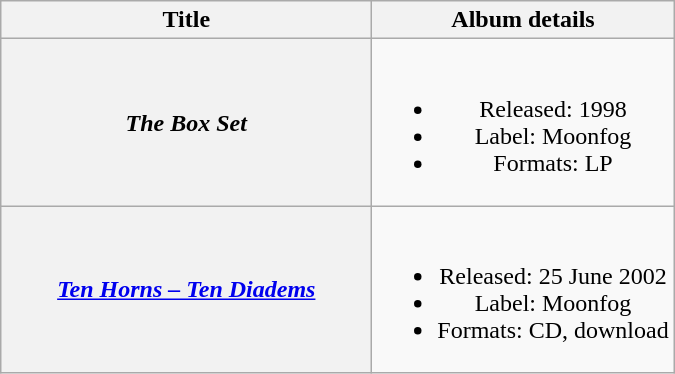<table class="wikitable plainrowheaders" style="text-align:center;">
<tr>
<th scope="col" style="width:15em;">Title</th>
<th scope="col">Album details</th>
</tr>
<tr>
<th scope="row"><em>The Box Set</em></th>
<td><br><ul><li>Released: 1998</li><li>Label: Moonfog</li><li>Formats: LP</li></ul></td>
</tr>
<tr>
<th scope="row"><em><a href='#'>Ten Horns – Ten Diadems</a></em></th>
<td><br><ul><li>Released:  25 June 2002</li><li>Label: Moonfog</li><li>Formats: CD, download</li></ul></td>
</tr>
</table>
